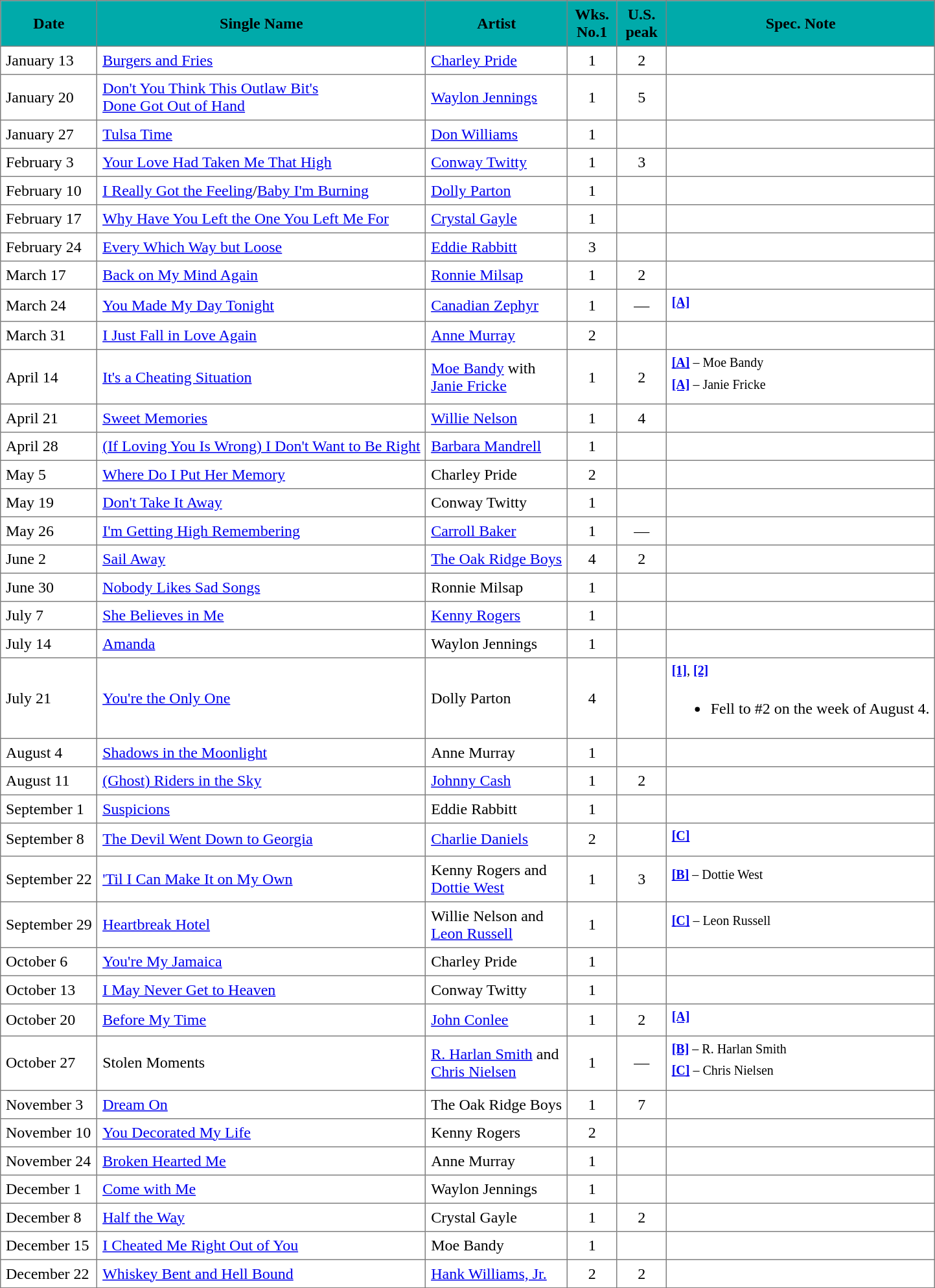<table border="1" cellpadding="5" cellspacing="1" style="border-collapse: collapse">
<tr style="background:#00AAAA">
<th>Date</th>
<th>Single Name</th>
<th>Artist</th>
<th width="40">Wks. No.1</th>
<th width="40">U.S. peak</th>
<th>Spec. Note</th>
</tr>
<tr>
<td>January 13</td>
<td><a href='#'>Burgers and Fries</a></td>
<td><a href='#'>Charley Pride</a></td>
<td align="center">1</td>
<td align="center">2</td>
<td></td>
</tr>
<tr>
<td>January 20</td>
<td><a href='#'>Don't You Think This Outlaw Bit's<br>Done Got Out of Hand</a></td>
<td><a href='#'>Waylon Jennings</a></td>
<td align="center">1</td>
<td align="center">5</td>
<td></td>
</tr>
<tr>
<td>January 27</td>
<td><a href='#'>Tulsa Time</a></td>
<td><a href='#'>Don Williams</a></td>
<td align="center">1</td>
<td></td>
<td></td>
</tr>
<tr>
<td>February 3</td>
<td><a href='#'>Your Love Had Taken Me That High</a></td>
<td><a href='#'>Conway Twitty</a></td>
<td align="center">1</td>
<td align="center">3</td>
<td></td>
</tr>
<tr>
<td>February 10</td>
<td><a href='#'>I Really Got the Feeling</a>/<a href='#'>Baby I'm Burning</a></td>
<td><a href='#'>Dolly Parton</a></td>
<td align="center">1</td>
<td></td>
<td></td>
</tr>
<tr>
<td>February 17</td>
<td><a href='#'>Why Have You Left the One You Left Me For</a></td>
<td><a href='#'>Crystal Gayle</a></td>
<td align="center">1</td>
<td></td>
<td></td>
</tr>
<tr>
<td>February 24</td>
<td><a href='#'>Every Which Way but Loose</a></td>
<td><a href='#'>Eddie Rabbitt</a></td>
<td align="center">3</td>
<td></td>
<td></td>
</tr>
<tr>
<td>March 17</td>
<td><a href='#'>Back on My Mind Again</a></td>
<td><a href='#'>Ronnie Milsap</a></td>
<td align="center">1</td>
<td align="center">2</td>
<td></td>
</tr>
<tr>
<td>March 24</td>
<td><a href='#'>You Made My Day Tonight</a></td>
<td><a href='#'>Canadian Zephyr</a></td>
<td align="center">1</td>
<td align="center">—</td>
<td><sup><a href='#'><strong>[A]</strong></a></sup></td>
</tr>
<tr>
<td>March 31</td>
<td><a href='#'>I Just Fall in Love Again</a></td>
<td><a href='#'>Anne Murray</a></td>
<td align="center">2</td>
<td></td>
<td></td>
</tr>
<tr>
<td>April 14</td>
<td><a href='#'>It's a Cheating Situation</a></td>
<td><a href='#'>Moe Bandy</a> with<br><a href='#'>Janie Fricke</a></td>
<td align="center">1</td>
<td align="center">2</td>
<td><sup><a href='#'><strong>[A]</strong></a> – Moe Bandy</sup><br><sup><a href='#'><strong>[A]</strong></a> – Janie Fricke</sup></td>
</tr>
<tr>
<td>April 21</td>
<td><a href='#'>Sweet Memories</a></td>
<td><a href='#'>Willie Nelson</a></td>
<td align="center">1</td>
<td align="center">4</td>
<td></td>
</tr>
<tr>
<td>April 28</td>
<td><a href='#'>(If Loving You Is Wrong) I Don't Want to Be Right</a></td>
<td><a href='#'>Barbara Mandrell</a></td>
<td align="center">1</td>
<td></td>
<td></td>
</tr>
<tr>
<td>May 5</td>
<td><a href='#'>Where Do I Put Her Memory</a></td>
<td>Charley Pride</td>
<td align="center">2</td>
<td></td>
<td></td>
</tr>
<tr>
<td>May 19</td>
<td><a href='#'>Don't Take It Away</a></td>
<td>Conway Twitty</td>
<td align="center">1</td>
<td></td>
<td></td>
</tr>
<tr>
<td>May 26</td>
<td><a href='#'>I'm Getting High Remembering</a></td>
<td><a href='#'>Carroll Baker</a></td>
<td align="center">1</td>
<td align="center">—</td>
<td></td>
</tr>
<tr>
<td>June 2</td>
<td><a href='#'>Sail Away</a></td>
<td><a href='#'>The Oak Ridge Boys</a></td>
<td align="center">4</td>
<td align="center">2</td>
<td></td>
</tr>
<tr>
<td>June 30</td>
<td><a href='#'>Nobody Likes Sad Songs</a></td>
<td>Ronnie Milsap</td>
<td align="center">1</td>
<td></td>
<td></td>
</tr>
<tr>
<td>July 7</td>
<td><a href='#'>She Believes in Me</a></td>
<td><a href='#'>Kenny Rogers</a></td>
<td align="center">1</td>
<td></td>
<td></td>
</tr>
<tr>
<td>July 14</td>
<td><a href='#'>Amanda</a></td>
<td>Waylon Jennings</td>
<td align="center">1</td>
<td></td>
<td></td>
</tr>
<tr>
<td>July 21</td>
<td><a href='#'>You're the Only One</a></td>
<td>Dolly Parton</td>
<td align="center">4</td>
<td></td>
<td><sup><a href='#'><strong>[1]</strong></a>, <a href='#'><strong>[2]</strong></a></sup><br><ul><li>Fell to #2 on the week of August 4.</li></ul></td>
</tr>
<tr>
<td>August 4</td>
<td><a href='#'>Shadows in the Moonlight</a></td>
<td>Anne Murray</td>
<td align="center">1</td>
<td></td>
<td></td>
</tr>
<tr>
<td>August 11</td>
<td><a href='#'>(Ghost) Riders in the Sky</a></td>
<td><a href='#'>Johnny Cash</a></td>
<td align="center">1</td>
<td align="center">2</td>
<td></td>
</tr>
<tr>
<td>September 1</td>
<td><a href='#'>Suspicions</a></td>
<td>Eddie Rabbitt</td>
<td align="center">1</td>
<td></td>
<td></td>
</tr>
<tr>
<td>September 8</td>
<td><a href='#'>The Devil Went Down to Georgia</a></td>
<td><a href='#'>Charlie Daniels</a></td>
<td align="center">2</td>
<td></td>
<td><sup><a href='#'><strong>[C]</strong></a></sup></td>
</tr>
<tr>
<td>September 22</td>
<td><a href='#'>'Til I Can Make It on My Own</a></td>
<td>Kenny Rogers and<br><a href='#'>Dottie West</a></td>
<td align="center">1</td>
<td align="center">3</td>
<td><sup><a href='#'><strong>[B]</strong></a> – Dottie West</sup></td>
</tr>
<tr>
<td>September 29</td>
<td><a href='#'>Heartbreak Hotel</a></td>
<td>Willie Nelson and<br><a href='#'>Leon Russell</a></td>
<td align="center">1</td>
<td></td>
<td><sup><a href='#'><strong>[C]</strong></a> – Leon Russell</sup></td>
</tr>
<tr>
<td>October 6</td>
<td><a href='#'>You're My Jamaica</a></td>
<td>Charley Pride</td>
<td align="center">1</td>
<td></td>
<td></td>
</tr>
<tr>
<td>October 13</td>
<td><a href='#'>I May Never Get to Heaven</a></td>
<td>Conway Twitty</td>
<td align="center">1</td>
<td></td>
<td></td>
</tr>
<tr>
<td>October 20</td>
<td><a href='#'>Before My Time</a></td>
<td><a href='#'>John Conlee</a></td>
<td align="center">1</td>
<td align="center">2</td>
<td><sup><a href='#'><strong>[A]</strong></a></sup></td>
</tr>
<tr>
<td>October 27</td>
<td>Stolen Moments</td>
<td><a href='#'>R. Harlan Smith</a> and<br><a href='#'>Chris Nielsen</a></td>
<td align="center">1</td>
<td align="center">—</td>
<td><sup><a href='#'><strong>[B]</strong></a> – R. Harlan Smith</sup><br><sup><a href='#'><strong>[C]</strong></a> – Chris Nielsen</sup></td>
</tr>
<tr>
<td>November 3</td>
<td><a href='#'>Dream On</a></td>
<td>The Oak Ridge Boys</td>
<td align="center">1</td>
<td align="center">7</td>
<td></td>
</tr>
<tr>
<td>November 10</td>
<td><a href='#'>You Decorated My Life</a></td>
<td>Kenny Rogers</td>
<td align="center">2</td>
<td></td>
<td></td>
</tr>
<tr>
<td>November 24</td>
<td><a href='#'>Broken Hearted Me</a></td>
<td>Anne Murray</td>
<td align="center">1</td>
<td></td>
<td></td>
</tr>
<tr>
<td>December 1</td>
<td><a href='#'>Come with Me</a></td>
<td>Waylon Jennings</td>
<td align="center">1</td>
<td></td>
<td></td>
</tr>
<tr>
<td>December 8</td>
<td><a href='#'>Half the Way</a></td>
<td>Crystal Gayle</td>
<td align="center">1</td>
<td align="center">2</td>
<td></td>
</tr>
<tr>
<td>December 15</td>
<td><a href='#'>I Cheated Me Right Out of You</a></td>
<td>Moe Bandy</td>
<td align="center">1</td>
<td></td>
<td></td>
</tr>
<tr>
<td>December 22</td>
<td><a href='#'>Whiskey Bent and Hell Bound</a></td>
<td><a href='#'>Hank Williams, Jr.</a></td>
<td align="center">2</td>
<td align="center">2</td>
<td></td>
</tr>
<tr>
</tr>
</table>
